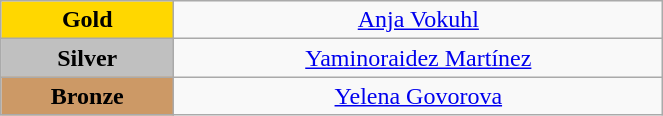<table class="wikitable" style="text-align:center; " width="35%">
<tr>
<td bgcolor="gold"><strong>Gold</strong></td>
<td><a href='#'>Anja Vokuhl</a><br>  <small><em></em></small></td>
</tr>
<tr>
<td bgcolor="silver"><strong>Silver</strong></td>
<td><a href='#'>Yaminoraidez Martínez</a><br>  <small><em></em></small></td>
</tr>
<tr>
<td bgcolor="CC9966"><strong>Bronze</strong></td>
<td><a href='#'>Yelena Govorova</a><br>  <small><em></em></small></td>
</tr>
</table>
